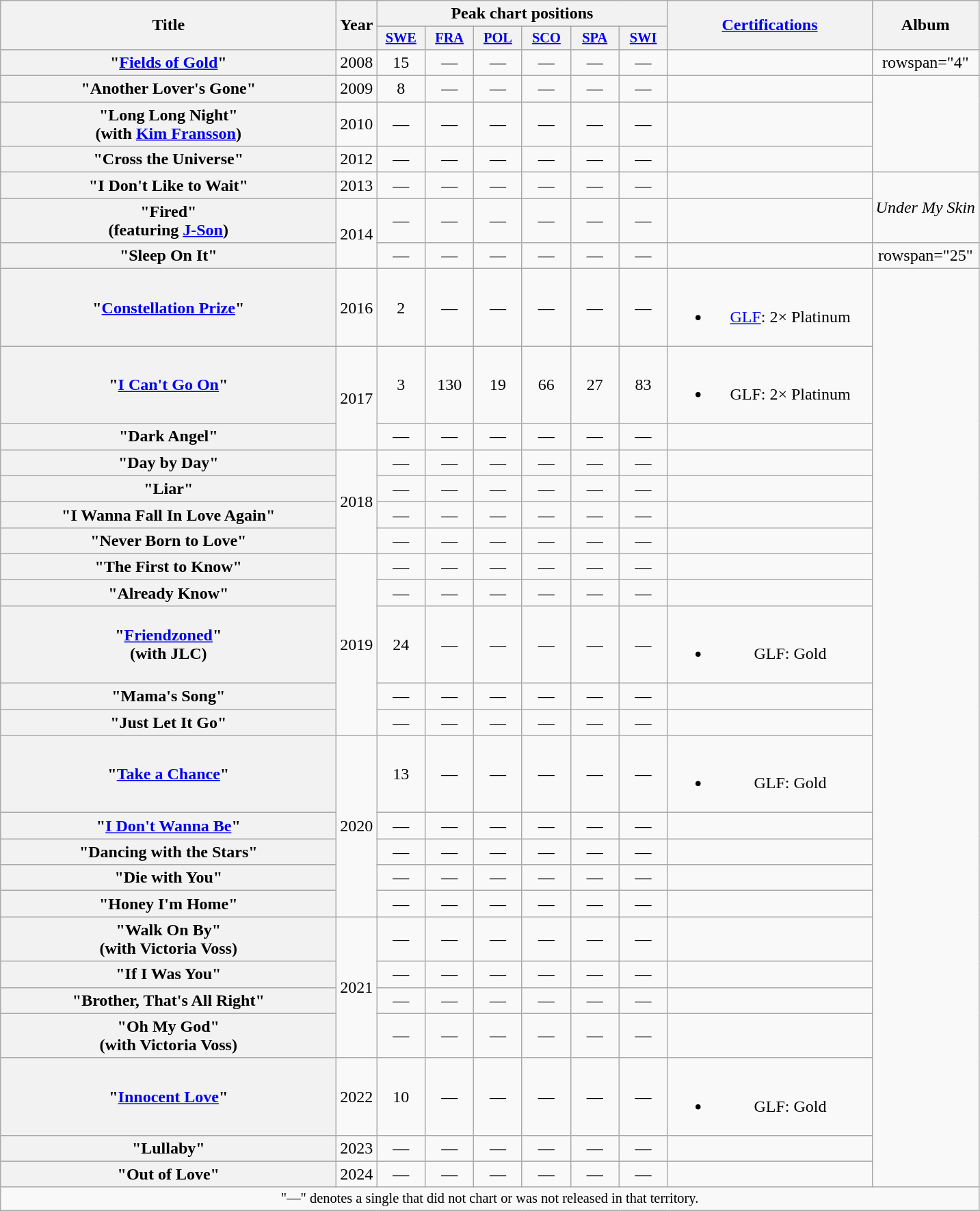<table class="wikitable plainrowheaders" style="text-align:center;">
<tr>
<th scope="col" rowspan="2" style="width:20em;">Title</th>
<th scope="col" rowspan="2" style="width:1em;">Year</th>
<th scope="col" colspan="6">Peak chart positions</th>
<th scope="col" rowspan="2" style="width:12em;"><a href='#'>Certifications</a></th>
<th scope="col" rowspan="2">Album</th>
</tr>
<tr>
<th scope="col" style="width:3em;font-size:85%;"><a href='#'>SWE</a><br></th>
<th scope="col" style="width:3em;font-size:85%;"><a href='#'>FRA</a><br></th>
<th scope="col" style="width:3em;font-size:85%;"><a href='#'>POL</a><br></th>
<th scope="col" style="width:3em;font-size:85%;"><a href='#'>SCO</a><br></th>
<th scope="col" style="width:3em;font-size:85%;"><a href='#'>SPA</a><br></th>
<th scope="col" style="width:3em;font-size:85%;"><a href='#'>SWI</a><br></th>
</tr>
<tr>
<th scope="row">"<a href='#'>Fields of Gold</a>"</th>
<td>2008</td>
<td>15</td>
<td>—</td>
<td>—</td>
<td>—</td>
<td>—</td>
<td>—</td>
<td></td>
<td>rowspan="4" </td>
</tr>
<tr>
<th scope="row">"Another Lover's Gone"</th>
<td>2009</td>
<td>8</td>
<td>—</td>
<td>—</td>
<td>—</td>
<td>—</td>
<td>—</td>
<td></td>
</tr>
<tr>
<th scope="row">"Long Long Night"<br><span>(with <a href='#'>Kim Fransson</a>)</span></th>
<td>2010</td>
<td>—</td>
<td>—</td>
<td>—</td>
<td>—</td>
<td>—</td>
<td>—</td>
<td></td>
</tr>
<tr>
<th scope="row">"Cross the Universe"</th>
<td>2012</td>
<td>—</td>
<td>—</td>
<td>—</td>
<td>—</td>
<td>—</td>
<td>—</td>
<td></td>
</tr>
<tr>
<th scope="row">"I Don't Like to Wait"</th>
<td>2013</td>
<td>—</td>
<td>—</td>
<td>—</td>
<td>—</td>
<td>—</td>
<td>—</td>
<td></td>
<td rowspan="2"><em>Under My Skin</em></td>
</tr>
<tr>
<th scope="row">"Fired"<br><span>(featuring <a href='#'>J-Son</a>)</span></th>
<td rowspan="2">2014</td>
<td>—</td>
<td>—</td>
<td>—</td>
<td>—</td>
<td>—</td>
<td>—</td>
<td></td>
</tr>
<tr>
<th scope="row">"Sleep On It"</th>
<td>—</td>
<td>—</td>
<td>—</td>
<td>—</td>
<td>—</td>
<td>—</td>
<td></td>
<td>rowspan="25" </td>
</tr>
<tr>
<th scope="row">"<a href='#'>Constellation Prize</a>"</th>
<td>2016</td>
<td>2</td>
<td>—</td>
<td>—</td>
<td>—</td>
<td>—</td>
<td>—</td>
<td><br><ul><li><a href='#'>GLF</a>: 2× Platinum</li></ul></td>
</tr>
<tr>
<th scope="row">"<a href='#'>I Can't Go On</a>"</th>
<td rowspan="2">2017</td>
<td>3</td>
<td>130</td>
<td>19</td>
<td>66</td>
<td>27</td>
<td>83</td>
<td><br><ul><li>GLF: 2× Platinum</li></ul></td>
</tr>
<tr>
<th scope="row">"Dark Angel"</th>
<td>—</td>
<td>—</td>
<td>—</td>
<td>—</td>
<td>—</td>
<td>—</td>
<td></td>
</tr>
<tr>
<th scope="row">"Day by Day"</th>
<td rowspan="4">2018</td>
<td>—</td>
<td>—</td>
<td>—</td>
<td>—</td>
<td>—</td>
<td>—</td>
<td></td>
</tr>
<tr>
<th scope="row">"Liar"</th>
<td>—</td>
<td>—</td>
<td>—</td>
<td>—</td>
<td>—</td>
<td>—</td>
<td></td>
</tr>
<tr>
<th scope="row">"I Wanna Fall In Love Again"</th>
<td>—</td>
<td>—</td>
<td>—</td>
<td>—</td>
<td>—</td>
<td>—</td>
<td></td>
</tr>
<tr>
<th scope="row">"Never Born to Love"</th>
<td>—</td>
<td>—</td>
<td>—</td>
<td>—</td>
<td>—</td>
<td>—</td>
<td></td>
</tr>
<tr>
<th scope="row">"The First to Know"</th>
<td rowspan="5">2019</td>
<td>—</td>
<td>—</td>
<td>—</td>
<td>—</td>
<td>—</td>
<td>—</td>
<td></td>
</tr>
<tr>
<th scope="row">"Already Know"</th>
<td>—</td>
<td>—</td>
<td>—</td>
<td>—</td>
<td>—</td>
<td>—</td>
<td></td>
</tr>
<tr>
<th scope="row">"<a href='#'>Friendzoned</a>"<br><span>(with JLC)</span></th>
<td>24</td>
<td>—</td>
<td>—</td>
<td>—</td>
<td>—</td>
<td>—</td>
<td><br><ul><li>GLF: Gold</li></ul></td>
</tr>
<tr>
<th scope="row">"Mama's Song"</th>
<td>—</td>
<td>—</td>
<td>—</td>
<td>—</td>
<td>—</td>
<td>—</td>
<td></td>
</tr>
<tr>
<th scope="row">"Just Let It Go"</th>
<td>—</td>
<td>—</td>
<td>—</td>
<td>—</td>
<td>—</td>
<td>—</td>
<td></td>
</tr>
<tr>
<th scope="row">"<a href='#'>Take a Chance</a>"</th>
<td rowspan="5">2020</td>
<td>13</td>
<td>—</td>
<td>—</td>
<td>—</td>
<td>—</td>
<td>—</td>
<td><br><ul><li>GLF: Gold</li></ul></td>
</tr>
<tr>
<th scope="row">"<a href='#'>I Don't Wanna Be</a>"</th>
<td>—</td>
<td>—</td>
<td>—</td>
<td>—</td>
<td>—</td>
<td>—</td>
<td></td>
</tr>
<tr>
<th scope="row">"Dancing with the Stars"</th>
<td>—</td>
<td>—</td>
<td>—</td>
<td>—</td>
<td>—</td>
<td>—</td>
<td></td>
</tr>
<tr>
<th scope="row">"Die with You"</th>
<td>—</td>
<td>—</td>
<td>—</td>
<td>—</td>
<td>—</td>
<td>—</td>
<td></td>
</tr>
<tr>
<th scope="row">"Honey I'm Home"</th>
<td>—</td>
<td>—</td>
<td>—</td>
<td>—</td>
<td>—</td>
<td>—</td>
<td></td>
</tr>
<tr>
<th scope="row">"Walk On By"<br><span>(with Victoria Voss)</span></th>
<td rowspan="4">2021</td>
<td>—</td>
<td>—</td>
<td>—</td>
<td>—</td>
<td>—</td>
<td>—</td>
<td></td>
</tr>
<tr>
<th scope="row">"If I Was You"</th>
<td>—</td>
<td>—</td>
<td>—</td>
<td>—</td>
<td>—</td>
<td>—</td>
<td></td>
</tr>
<tr>
<th scope="row">"Brother, That's All Right"</th>
<td>—</td>
<td>—</td>
<td>—</td>
<td>—</td>
<td>—</td>
<td>—</td>
<td></td>
</tr>
<tr>
<th scope="row">"Oh My God"<br><span>(with Victoria Voss)</span></th>
<td>—</td>
<td>—</td>
<td>—</td>
<td>—</td>
<td>—</td>
<td>—</td>
<td></td>
</tr>
<tr>
<th scope="row">"<a href='#'>Innocent Love</a>"</th>
<td>2022</td>
<td>10</td>
<td>—</td>
<td>—</td>
<td>—</td>
<td>—</td>
<td>—</td>
<td><br><ul><li>GLF: Gold</li></ul></td>
</tr>
<tr>
<th scope="row">"Lullaby"</th>
<td>2023</td>
<td>—</td>
<td>—</td>
<td>—</td>
<td>—</td>
<td>—</td>
<td>—</td>
<td></td>
</tr>
<tr>
<th scope="row">"Out of Love"</th>
<td>2024</td>
<td>—</td>
<td>—</td>
<td>—</td>
<td>—</td>
<td>—</td>
<td>—</td>
<td></td>
</tr>
<tr>
<td colspan="21" style="font-size:85%">"—" denotes a single that did not chart or was not released in that territory.</td>
</tr>
</table>
